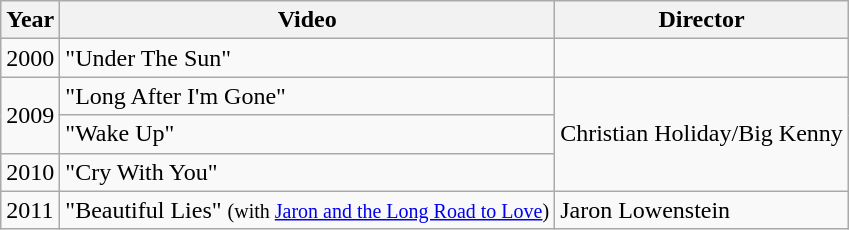<table class="wikitable">
<tr>
<th>Year</th>
<th>Video</th>
<th>Director</th>
</tr>
<tr>
<td>2000</td>
<td>"Under The Sun"</td>
<td></td>
</tr>
<tr>
<td rowspan="2">2009</td>
<td>"Long After I'm Gone"</td>
<td rowspan=3>Christian Holiday/Big Kenny</td>
</tr>
<tr>
<td>"Wake Up"</td>
</tr>
<tr>
<td>2010</td>
<td>"Cry With You"</td>
</tr>
<tr>
<td>2011</td>
<td>"Beautiful Lies" <small>(with <a href='#'>Jaron and the Long Road to Love</a>)</small></td>
<td>Jaron Lowenstein</td>
</tr>
</table>
